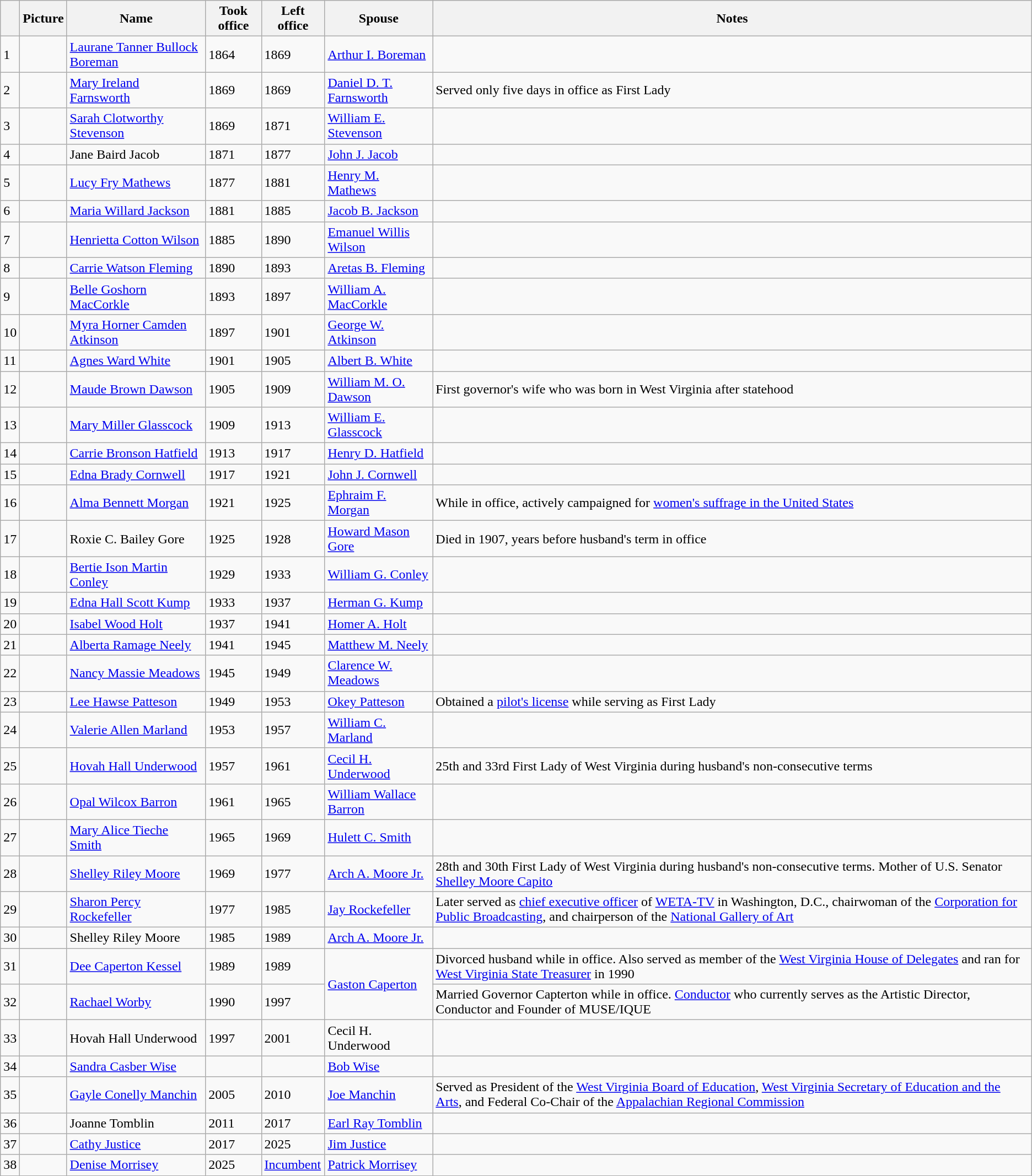<table class="wikitable">
<tr>
<th></th>
<th>Picture</th>
<th>Name</th>
<th>Took office</th>
<th>Left office</th>
<th>Spouse</th>
<th>Notes</th>
</tr>
<tr>
<td>1</td>
<td></td>
<td><a href='#'>Laurane Tanner Bullock Boreman</a></td>
<td>1864</td>
<td>1869</td>
<td><a href='#'>Arthur I. Boreman</a></td>
<td></td>
</tr>
<tr>
<td>2</td>
<td></td>
<td><a href='#'>Mary Ireland Farnsworth</a></td>
<td>1869</td>
<td>1869</td>
<td><a href='#'>Daniel D. T. Farnsworth</a></td>
<td>Served only five days in office as First Lady</td>
</tr>
<tr>
<td>3</td>
<td></td>
<td><a href='#'>Sarah Clotworthy Stevenson</a></td>
<td>1869</td>
<td>1871</td>
<td><a href='#'>William E. Stevenson</a></td>
<td></td>
</tr>
<tr>
<td>4</td>
<td></td>
<td>Jane Baird Jacob</td>
<td>1871</td>
<td>1877</td>
<td><a href='#'>John J. Jacob</a></td>
<td></td>
</tr>
<tr>
<td>5</td>
<td></td>
<td><a href='#'>Lucy Fry Mathews</a></td>
<td>1877</td>
<td>1881</td>
<td><a href='#'>Henry M. Mathews</a></td>
<td></td>
</tr>
<tr>
<td>6</td>
<td></td>
<td><a href='#'>Maria Willard Jackson</a></td>
<td>1881</td>
<td>1885</td>
<td><a href='#'>Jacob B. Jackson</a></td>
<td></td>
</tr>
<tr>
<td>7</td>
<td></td>
<td><a href='#'>Henrietta Cotton Wilson</a></td>
<td>1885</td>
<td>1890</td>
<td><a href='#'>Emanuel Willis Wilson</a></td>
<td></td>
</tr>
<tr>
<td>8</td>
<td></td>
<td><a href='#'>Carrie Watson Fleming</a></td>
<td>1890</td>
<td>1893</td>
<td><a href='#'>Aretas B. Fleming</a></td>
<td></td>
</tr>
<tr>
<td>9</td>
<td></td>
<td><a href='#'>Belle Goshorn MacCorkle</a></td>
<td>1893</td>
<td>1897</td>
<td><a href='#'>William A. MacCorkle</a></td>
<td></td>
</tr>
<tr>
<td>10</td>
<td></td>
<td><a href='#'>Myra Horner Camden Atkinson</a></td>
<td>1897</td>
<td>1901</td>
<td><a href='#'>George W. Atkinson</a></td>
<td></td>
</tr>
<tr>
<td>11</td>
<td></td>
<td><a href='#'>Agnes Ward White</a></td>
<td>1901</td>
<td>1905</td>
<td><a href='#'>Albert B. White</a></td>
<td></td>
</tr>
<tr>
<td>12</td>
<td></td>
<td><a href='#'>Maude Brown Dawson</a></td>
<td>1905</td>
<td>1909</td>
<td><a href='#'>William M. O. Dawson</a></td>
<td>First governor's wife who was born in West Virginia after statehood</td>
</tr>
<tr>
<td>13</td>
<td></td>
<td><a href='#'>Mary Miller Glasscock</a></td>
<td>1909</td>
<td>1913</td>
<td><a href='#'>William E. Glasscock</a></td>
<td></td>
</tr>
<tr>
<td>14</td>
<td></td>
<td><a href='#'>Carrie Bronson Hatfield</a></td>
<td>1913</td>
<td>1917</td>
<td><a href='#'>Henry D. Hatfield</a></td>
<td></td>
</tr>
<tr>
<td>15</td>
<td></td>
<td><a href='#'>Edna Brady Cornwell</a></td>
<td>1917</td>
<td>1921</td>
<td><a href='#'>John J. Cornwell</a></td>
<td></td>
</tr>
<tr>
<td>16</td>
<td></td>
<td><a href='#'>Alma Bennett Morgan</a></td>
<td>1921</td>
<td>1925</td>
<td><a href='#'>Ephraim F. Morgan</a></td>
<td>While in office, actively campaigned for <a href='#'>women's suffrage in the United States</a></td>
</tr>
<tr>
<td>17</td>
<td></td>
<td>Roxie C. Bailey Gore</td>
<td>1925</td>
<td>1928</td>
<td><a href='#'>Howard Mason Gore</a></td>
<td>Died in 1907, years before husband's term in office</td>
</tr>
<tr>
<td>18</td>
<td></td>
<td><a href='#'>Bertie Ison Martin Conley</a></td>
<td>1929</td>
<td>1933</td>
<td><a href='#'>William G. Conley</a></td>
<td></td>
</tr>
<tr>
<td>19</td>
<td></td>
<td><a href='#'>Edna Hall Scott Kump</a></td>
<td>1933</td>
<td>1937</td>
<td><a href='#'>Herman G. Kump</a></td>
<td></td>
</tr>
<tr>
<td>20</td>
<td></td>
<td><a href='#'>Isabel Wood Holt</a></td>
<td>1937</td>
<td>1941</td>
<td><a href='#'>Homer A. Holt</a></td>
<td></td>
</tr>
<tr>
<td>21</td>
<td></td>
<td><a href='#'>Alberta Ramage Neely</a></td>
<td>1941</td>
<td>1945</td>
<td><a href='#'>Matthew M. Neely</a></td>
<td></td>
</tr>
<tr>
<td>22</td>
<td></td>
<td><a href='#'>Nancy Massie Meadows</a></td>
<td>1945</td>
<td>1949</td>
<td><a href='#'>Clarence W. Meadows</a></td>
<td></td>
</tr>
<tr>
<td>23</td>
<td></td>
<td><a href='#'>Lee Hawse Patteson</a></td>
<td>1949</td>
<td>1953</td>
<td><a href='#'>Okey Patteson</a></td>
<td>Obtained a <a href='#'>pilot's license</a> while serving as First Lady</td>
</tr>
<tr>
<td>24</td>
<td></td>
<td><a href='#'>Valerie Allen Marland</a></td>
<td>1953</td>
<td>1957</td>
<td><a href='#'>William C. Marland</a></td>
<td></td>
</tr>
<tr>
<td>25</td>
<td></td>
<td><a href='#'>Hovah Hall Underwood</a></td>
<td>1957</td>
<td>1961</td>
<td><a href='#'>Cecil H. Underwood</a></td>
<td>25th and 33rd First Lady of West Virginia during husband's non-consecutive terms</td>
</tr>
<tr>
<td>26</td>
<td></td>
<td><a href='#'>Opal Wilcox Barron</a></td>
<td>1961</td>
<td>1965</td>
<td><a href='#'>William Wallace Barron</a></td>
<td></td>
</tr>
<tr>
<td>27</td>
<td></td>
<td><a href='#'>Mary Alice Tieche Smith</a></td>
<td>1965</td>
<td>1969</td>
<td><a href='#'>Hulett C. Smith</a></td>
<td></td>
</tr>
<tr>
<td>28</td>
<td></td>
<td><a href='#'>Shelley Riley Moore</a></td>
<td>1969</td>
<td>1977</td>
<td><a href='#'>Arch A. Moore Jr.</a></td>
<td>28th and 30th First Lady of West Virginia during husband's non-consecutive terms. Mother of U.S. Senator <a href='#'>Shelley Moore Capito</a></td>
</tr>
<tr>
<td>29</td>
<td></td>
<td><a href='#'>Sharon Percy Rockefeller</a></td>
<td>1977</td>
<td>1985</td>
<td><a href='#'>Jay Rockefeller</a></td>
<td>Later served as <a href='#'>chief executive officer</a> of <a href='#'>WETA-TV</a> in Washington, D.C., chairwoman of the <a href='#'>Corporation for Public Broadcasting</a>, and chairperson of the <a href='#'>National Gallery of Art</a></td>
</tr>
<tr>
<td>30</td>
<td></td>
<td>Shelley Riley Moore</td>
<td>1985</td>
<td>1989</td>
<td><a href='#'>Arch A. Moore Jr.</a></td>
<td></td>
</tr>
<tr>
<td>31</td>
<td></td>
<td><a href='#'>Dee Caperton Kessel</a></td>
<td>1989</td>
<td>1989</td>
<td rowspan="2"><a href='#'>Gaston Caperton</a></td>
<td>Divorced husband while in office. Also served as member of the <a href='#'>West Virginia House of Delegates</a> and ran for <a href='#'>West Virginia State Treasurer</a> in 1990</td>
</tr>
<tr>
<td>32</td>
<td></td>
<td><a href='#'>Rachael Worby</a></td>
<td>1990</td>
<td>1997</td>
<td>Married Governor Capterton while in office. <a href='#'>Conductor</a> who currently serves as the Artistic Director, Conductor and Founder of MUSE/IQUE</td>
</tr>
<tr>
<td>33</td>
<td></td>
<td>Hovah Hall Underwood</td>
<td>1997</td>
<td>2001</td>
<td>Cecil H. Underwood</td>
<td></td>
</tr>
<tr>
<td>34</td>
<td></td>
<td><a href='#'>Sandra Casber Wise</a></td>
<td></td>
<td></td>
<td><a href='#'>Bob Wise</a></td>
<td></td>
</tr>
<tr>
<td>35</td>
<td></td>
<td><a href='#'>Gayle Conelly Manchin</a></td>
<td>2005</td>
<td>2010</td>
<td><a href='#'>Joe Manchin</a></td>
<td>Served as President of the <a href='#'>West Virginia Board of Education</a>, <a href='#'>West Virginia Secretary of Education and the Arts</a>, and Federal Co-Chair of the <a href='#'>Appalachian Regional Commission</a></td>
</tr>
<tr>
<td>36</td>
<td></td>
<td>Joanne Tomblin</td>
<td>2011</td>
<td>2017</td>
<td><a href='#'>Earl Ray Tomblin</a></td>
<td></td>
</tr>
<tr>
<td>37</td>
<td></td>
<td><a href='#'>Cathy Justice</a></td>
<td>2017</td>
<td>2025</td>
<td><a href='#'>Jim Justice</a></td>
<td></td>
</tr>
<tr>
<td>38</td>
<td></td>
<td><a href='#'>Denise Morrisey</a></td>
<td>2025</td>
<td><a href='#'>Incumbent</a></td>
<td><a href='#'>Patrick Morrisey</a></td>
<td></td>
</tr>
</table>
